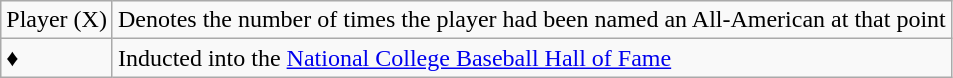<table class="wikitable">
<tr>
<td>Player (X)</td>
<td>Denotes the number of times the player had been named an All-American at that point</td>
</tr>
<tr>
<td>♦</td>
<td>Inducted into the <a href='#'>National College Baseball Hall of Fame</a></td>
</tr>
</table>
